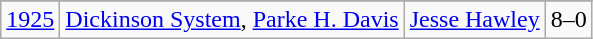<table class="wikitable">
<tr>
</tr>
<tr>
<td><a href='#'>1925</a></td>
<td><a href='#'>Dickinson System</a>, <a href='#'>Parke H. Davis</a></td>
<td><a href='#'>Jesse Hawley</a></td>
<td>8–0</td>
</tr>
</table>
